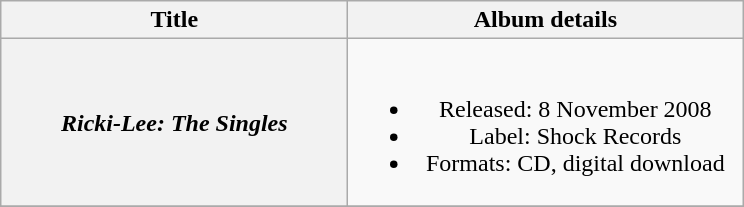<table class="wikitable plainrowheaders" style="text-align:center;" border="1">
<tr>
<th scope="col" style="width:14em;">Title</th>
<th scope="col" style="width:16em;">Album details</th>
</tr>
<tr>
<th scope="row"><em>Ricki-Lee: The Singles</em></th>
<td><br><ul><li>Released: 8 November 2008</li><li>Label: Shock Records</li><li>Formats: CD, digital download</li></ul></td>
</tr>
<tr>
</tr>
</table>
